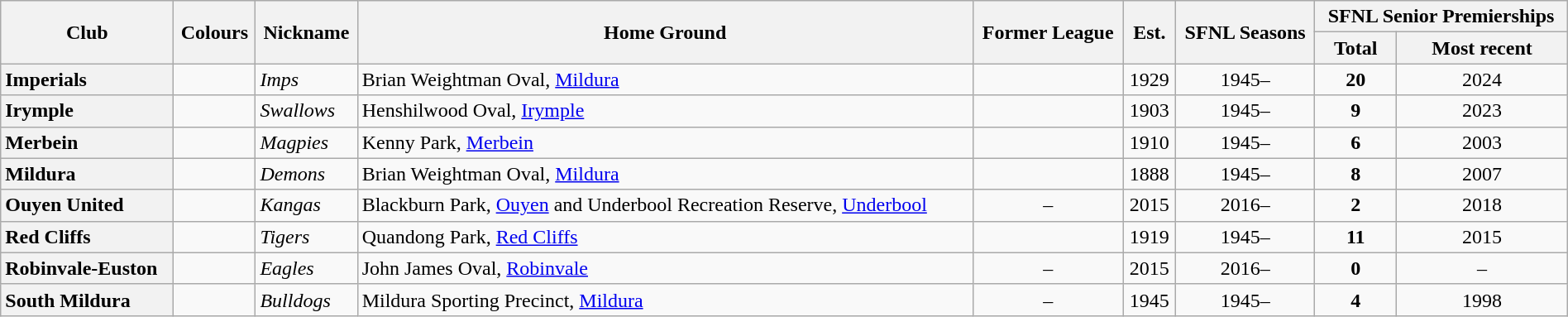<table class="wikitable sortable mw-collapsible mw-collapsed" style="text-align:center; width:100%">
<tr>
<th rowspan="2">Club</th>
<th rowspan="2">Colours</th>
<th rowspan="2">Nickname</th>
<th rowspan="2">Home Ground</th>
<th rowspan="2">Former League</th>
<th rowspan="2">Est.</th>
<th rowspan="2">SFNL Seasons</th>
<th colspan="2">SFNL Senior Premierships</th>
</tr>
<tr>
<th>Total</th>
<th>Most recent</th>
</tr>
<tr>
<th style="text-align:left">Imperials</th>
<td></td>
<td align="left"><em>Imps</em></td>
<td align="left">Brian Weightman Oval, <a href='#'>Mildura</a></td>
<td align="center"></td>
<td align="center">1929</td>
<td align="center">1945–</td>
<td align="center"><strong>20</strong></td>
<td>2024</td>
</tr>
<tr>
<th style="text-align:left">Irymple</th>
<td></td>
<td align="left"><em>Swallows</em></td>
<td align="left">Henshilwood Oval, <a href='#'>Irymple</a></td>
<td align="center"></td>
<td align="center">1903</td>
<td align="center">1945–</td>
<td align="center"><strong>9</strong></td>
<td>2023</td>
</tr>
<tr>
<th style="text-align:left">Merbein</th>
<td></td>
<td align="left"><em>Magpies</em></td>
<td align="left">Kenny Park, <a href='#'>Merbein</a></td>
<td align="center"></td>
<td align="center">1910</td>
<td align="center">1945–</td>
<td align="center"><strong>6</strong></td>
<td>2003</td>
</tr>
<tr>
<th style="text-align:left">Mildura</th>
<td></td>
<td align="left"><em>Demons</em></td>
<td align="left">Brian Weightman Oval, <a href='#'>Mildura</a></td>
<td align="center"></td>
<td align="center">1888</td>
<td align="center">1945–</td>
<td align="center"><strong>8</strong></td>
<td>2007</td>
</tr>
<tr>
<th style="text-align:left">Ouyen United</th>
<td></td>
<td align="left"><em>Kangas</em></td>
<td align="left">Blackburn Park, <a href='#'>Ouyen</a> and Underbool Recreation Reserve, <a href='#'>Underbool</a></td>
<td align="center">–</td>
<td align="center">2015</td>
<td align="center">2016–</td>
<td align="center"><strong>2</strong></td>
<td>2018</td>
</tr>
<tr>
<th style="text-align:left">Red Cliffs</th>
<td></td>
<td align="left"><em>Tigers</em></td>
<td align="left">Quandong Park, <a href='#'>Red Cliffs</a></td>
<td align="center"></td>
<td align="center">1919</td>
<td align="center">1945–</td>
<td align="center"><strong>11</strong></td>
<td>2015</td>
</tr>
<tr>
<th style="text-align:left">Robinvale-Euston</th>
<td></td>
<td align="left"><em>Eagles</em></td>
<td align="left">John James Oval, <a href='#'>Robinvale</a></td>
<td align="center">–</td>
<td align="center">2015</td>
<td align="center">2016–</td>
<td align="center"><strong>0</strong></td>
<td>–</td>
</tr>
<tr>
<th style="text-align:left">South Mildura</th>
<td></td>
<td align="left"><em>Bulldogs</em></td>
<td align="left">Mildura Sporting Precinct, <a href='#'>Mildura</a></td>
<td align="center">–</td>
<td align="center">1945</td>
<td align="center">1945–</td>
<td align="center"><strong>4</strong></td>
<td>1998</td>
</tr>
</table>
